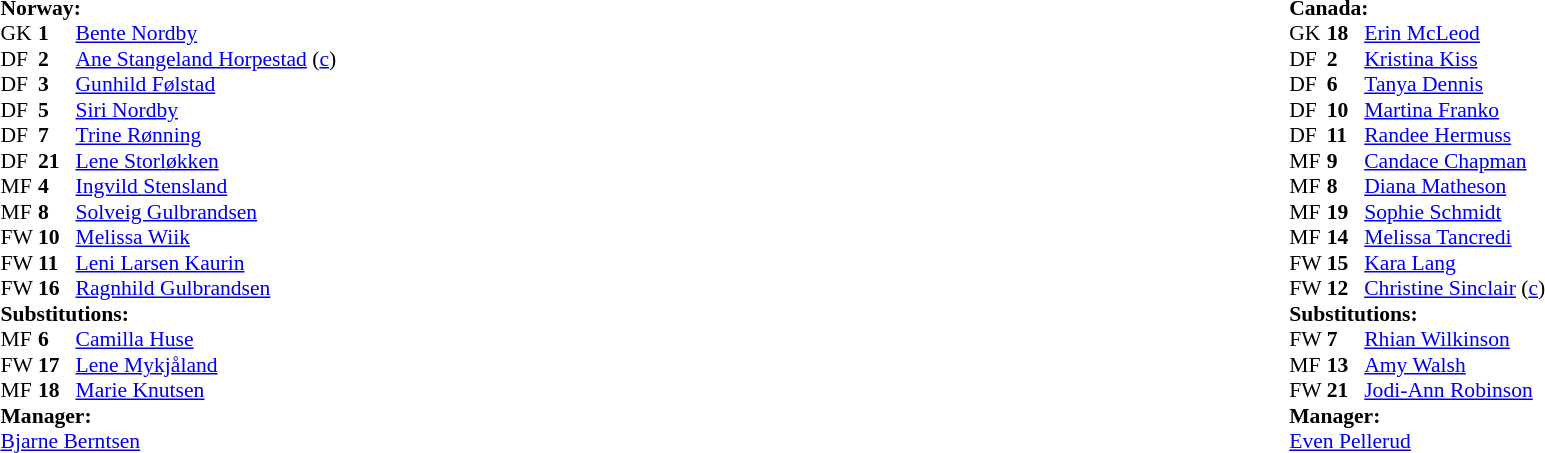<table width="100%">
<tr>
<td valign="top" width="50%"><br><table style="font-size: 90%" cellspacing="0" cellpadding="0">
<tr>
<td colspan=4><br><strong>Norway:</strong></td>
</tr>
<tr>
<th width="25"></th>
<th width="25"></th>
</tr>
<tr>
<td>GK</td>
<td><strong>1</strong></td>
<td><a href='#'>Bente Nordby</a></td>
</tr>
<tr>
<td>DF</td>
<td><strong>2</strong></td>
<td><a href='#'>Ane Stangeland Horpestad</a> (<a href='#'>c</a>)</td>
</tr>
<tr>
<td>DF</td>
<td><strong>3</strong></td>
<td><a href='#'>Gunhild Følstad</a></td>
</tr>
<tr>
<td>DF</td>
<td><strong>5</strong></td>
<td><a href='#'>Siri Nordby</a></td>
<td></td>
<td></td>
</tr>
<tr>
<td>DF</td>
<td><strong>7</strong></td>
<td><a href='#'>Trine Rønning</a></td>
</tr>
<tr>
<td>DF</td>
<td><strong>21</strong></td>
<td><a href='#'>Lene Storløkken</a></td>
<td></td>
<td></td>
</tr>
<tr>
<td>MF</td>
<td><strong>4</strong></td>
<td><a href='#'>Ingvild Stensland</a></td>
</tr>
<tr>
<td>MF</td>
<td><strong>8</strong></td>
<td><a href='#'>Solveig Gulbrandsen</a></td>
</tr>
<tr>
<td>FW</td>
<td><strong>10</strong></td>
<td><a href='#'>Melissa Wiik</a></td>
<td></td>
<td></td>
</tr>
<tr>
<td>FW</td>
<td><strong>11</strong></td>
<td><a href='#'>Leni Larsen Kaurin</a></td>
</tr>
<tr>
<td>FW</td>
<td><strong>16</strong></td>
<td><a href='#'>Ragnhild Gulbrandsen</a></td>
</tr>
<tr>
<td colspan=3><strong>Substitutions:</strong></td>
</tr>
<tr>
<td>MF</td>
<td><strong>6</strong></td>
<td><a href='#'>Camilla Huse</a></td>
<td></td>
<td></td>
</tr>
<tr>
<td>FW</td>
<td><strong>17</strong></td>
<td><a href='#'>Lene Mykjåland</a></td>
<td></td>
<td></td>
</tr>
<tr>
<td>MF</td>
<td><strong>18</strong></td>
<td><a href='#'>Marie Knutsen</a></td>
<td></td>
<td></td>
</tr>
<tr>
<td colspan=3><strong>Manager:</strong></td>
</tr>
<tr>
<td colspan=3> <a href='#'>Bjarne Berntsen</a></td>
</tr>
</table>
</td>
<td valign="top" width="50%"><br><table style="font-size: 90%" cellspacing="0" cellpadding="0" align="center">
<tr>
<td colspan=4><br><strong>Canada:</strong></td>
</tr>
<tr>
<th width=25></th>
<th width=25></th>
</tr>
<tr>
<td>GK</td>
<td><strong>18</strong></td>
<td><a href='#'>Erin McLeod</a></td>
</tr>
<tr>
<td>DF</td>
<td><strong>2</strong></td>
<td><a href='#'>Kristina Kiss</a></td>
</tr>
<tr>
<td>DF</td>
<td><strong>6</strong></td>
<td><a href='#'>Tanya Dennis</a></td>
</tr>
<tr>
<td>DF</td>
<td><strong>10</strong></td>
<td><a href='#'>Martina Franko</a></td>
</tr>
<tr>
<td>DF</td>
<td><strong>11</strong></td>
<td><a href='#'>Randee Hermuss</a></td>
</tr>
<tr>
<td>MF</td>
<td><strong>9</strong></td>
<td><a href='#'>Candace Chapman</a></td>
<td></td>
<td></td>
</tr>
<tr>
<td>MF</td>
<td><strong>8</strong></td>
<td><a href='#'>Diana Matheson</a></td>
</tr>
<tr>
<td>MF</td>
<td><strong>19</strong></td>
<td><a href='#'>Sophie Schmidt</a></td>
</tr>
<tr>
<td>MF</td>
<td><strong>14</strong></td>
<td><a href='#'>Melissa Tancredi</a></td>
<td></td>
<td></td>
</tr>
<tr>
<td>FW</td>
<td><strong>15</strong></td>
<td><a href='#'>Kara Lang</a></td>
<td></td>
<td></td>
</tr>
<tr>
<td>FW</td>
<td><strong>12</strong></td>
<td><a href='#'>Christine Sinclair</a> (<a href='#'>c</a>)</td>
</tr>
<tr>
<td colspan=3><strong>Substitutions:</strong></td>
</tr>
<tr>
<td>FW</td>
<td><strong>7</strong></td>
<td><a href='#'>Rhian Wilkinson</a></td>
<td></td>
<td></td>
</tr>
<tr>
<td>MF</td>
<td><strong>13</strong></td>
<td><a href='#'>Amy Walsh</a></td>
<td></td>
<td></td>
</tr>
<tr>
<td>FW</td>
<td><strong>21</strong></td>
<td><a href='#'>Jodi-Ann Robinson</a></td>
<td></td>
<td></td>
</tr>
<tr>
<td colspan=3><strong>Manager:</strong></td>
</tr>
<tr>
<td colspan=4> <a href='#'>Even Pellerud</a></td>
</tr>
</table>
</td>
</tr>
</table>
